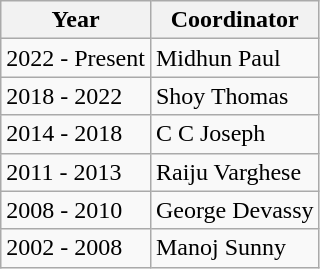<table class="wikitable">
<tr>
<th>Year</th>
<th>Coordinator</th>
</tr>
<tr>
<td>2022 - Present</td>
<td>Midhun Paul</td>
</tr>
<tr>
<td>2018 - 2022</td>
<td>Shoy Thomas</td>
</tr>
<tr>
<td>2014 - 2018</td>
<td>C C Joseph</td>
</tr>
<tr>
<td>2011 - 2013</td>
<td>Raiju Varghese</td>
</tr>
<tr>
<td>2008 - 2010</td>
<td>George Devassy</td>
</tr>
<tr>
<td>2002 - 2008</td>
<td>Manoj Sunny</td>
</tr>
</table>
